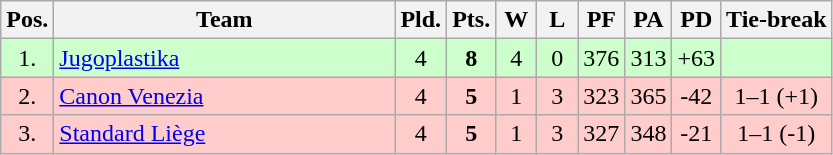<table class="wikitable" style="text-align:center">
<tr>
<th width=15>Pos.</th>
<th width=220>Team</th>
<th width=20>Pld.</th>
<th width=20>Pts.</th>
<th width=20>W</th>
<th width=20>L</th>
<th width=20>PF</th>
<th width=20>PA</th>
<th width=20>PD</th>
<th>Tie-break</th>
</tr>
<tr style="background: #ccffcc;">
<td>1.</td>
<td align=left> <a href='#'>Jugoplastika</a></td>
<td>4</td>
<td><strong>8</strong></td>
<td>4</td>
<td>0</td>
<td>376</td>
<td>313</td>
<td>+63</td>
<td></td>
</tr>
<tr style="background: #ffcccc;">
<td>2.</td>
<td align=left> <a href='#'>Canon Venezia</a></td>
<td>4</td>
<td><strong>5</strong></td>
<td>1</td>
<td>3</td>
<td>323</td>
<td>365</td>
<td>-42</td>
<td>1–1 (+1)</td>
</tr>
<tr style="background: #ffcccc;">
<td>3.</td>
<td align=left> <a href='#'>Standard Liège</a></td>
<td>4</td>
<td><strong>5</strong></td>
<td>1</td>
<td>3</td>
<td>327</td>
<td>348</td>
<td>-21</td>
<td>1–1 (-1)</td>
</tr>
</table>
